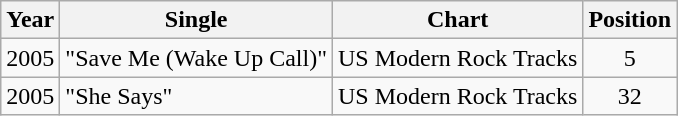<table class="wikitable">
<tr>
<th scope="col">Year</th>
<th scope="col">Single</th>
<th scope="col">Chart</th>
<th scope="col">Position</th>
</tr>
<tr>
<td>2005</td>
<td>"Save Me (Wake Up Call)"</td>
<td>US Modern Rock Tracks</td>
<td align="center">5</td>
</tr>
<tr>
<td>2005</td>
<td>"She Says"</td>
<td>US Modern Rock Tracks</td>
<td align="center">32</td>
</tr>
</table>
